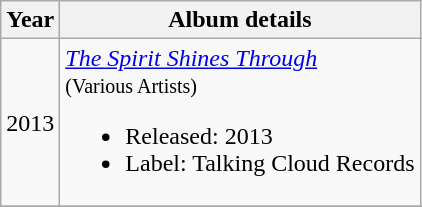<table class="wikitable">
<tr>
<th>Year</th>
<th>Album details</th>
</tr>
<tr>
<td>2013</td>
<td><em><a href='#'>The Spirit Shines Through</a></em> <br><small>(Various Artists)</small><br><ul><li>Released: 2013</li><li>Label: Talking Cloud Records</li></ul></td>
</tr>
<tr>
</tr>
</table>
